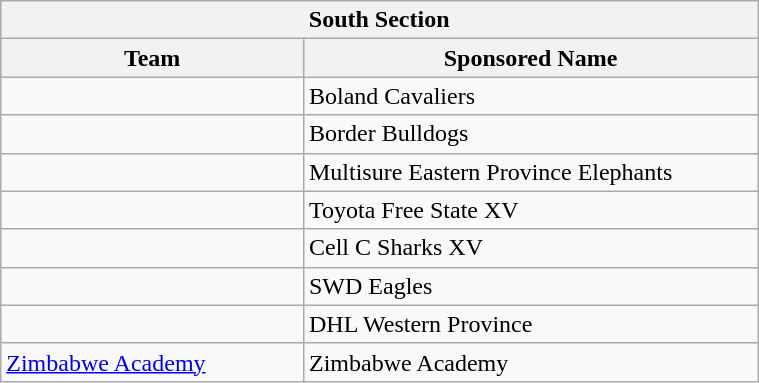<table class="wikitable collapsible sortable" style="text-align:left; font-size:100%; width:40%;">
<tr>
<th colspan="100%" align=center>South Section</th>
</tr>
<tr>
<th width="40%">Team</th>
<th width="60%">Sponsored Name</th>
</tr>
<tr>
<td></td>
<td>Boland Cavaliers</td>
</tr>
<tr>
<td></td>
<td>Border Bulldogs</td>
</tr>
<tr>
<td></td>
<td>Multisure Eastern Province Elephants</td>
</tr>
<tr>
<td></td>
<td>Toyota Free State XV</td>
</tr>
<tr>
<td></td>
<td>Cell C Sharks XV</td>
</tr>
<tr>
<td></td>
<td>SWD Eagles</td>
</tr>
<tr>
<td></td>
<td>DHL Western Province</td>
</tr>
<tr>
<td><a href='#'>Zimbabwe Academy</a></td>
<td>Zimbabwe Academy</td>
</tr>
</table>
